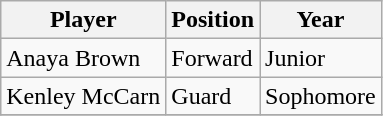<table class="wikitable" border="1">
<tr align=center>
<th style= >Player</th>
<th style= >Position</th>
<th style= >Year</th>
</tr>
<tr>
<td>Anaya Brown</td>
<td>Forward</td>
<td>Junior</td>
</tr>
<tr>
<td>Kenley McCarn</td>
<td>Guard</td>
<td>Sophomore</td>
</tr>
<tr>
</tr>
</table>
